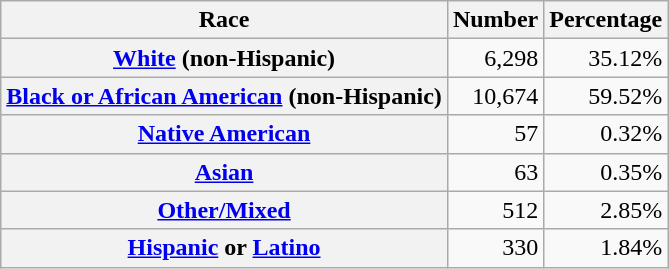<table class="wikitable" style="text-align:right">
<tr>
<th scope="col">Race</th>
<th scope="col">Number</th>
<th scope="col">Percentage</th>
</tr>
<tr>
<th scope="row"><a href='#'>White</a> (non-Hispanic)</th>
<td>6,298</td>
<td>35.12%</td>
</tr>
<tr>
<th scope="row"><a href='#'>Black or African American</a> (non-Hispanic)</th>
<td>10,674</td>
<td>59.52%</td>
</tr>
<tr>
<th scope="row"><a href='#'>Native American</a></th>
<td>57</td>
<td>0.32%</td>
</tr>
<tr>
<th scope="row"><a href='#'>Asian</a></th>
<td>63</td>
<td>0.35%</td>
</tr>
<tr>
<th scope="row"><a href='#'>Other/Mixed</a></th>
<td>512</td>
<td>2.85%</td>
</tr>
<tr>
<th scope="row"><a href='#'>Hispanic</a> or <a href='#'>Latino</a></th>
<td>330</td>
<td>1.84%</td>
</tr>
</table>
